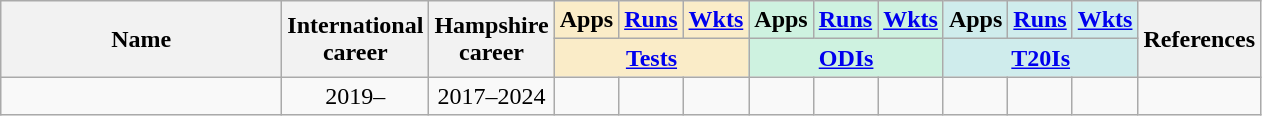<table class="wikitable sortable" style="text-align: center;">
<tr>
<th style="width:180px" rowspan="2">Name</th>
<th rowspan="2">International<br>career</th>
<th rowspan="2">Hampshire<br>career</th>
<th style="background:#faecc8">Apps</th>
<th style="background:#faecc8"><a href='#'>Runs</a></th>
<th style="background:#faecc8"><a href='#'>Wkts</a></th>
<th style="background:#cef2e0">Apps</th>
<th style="background:#cef2e0"><a href='#'>Runs</a></th>
<th style="background:#cef2e0"><a href='#'>Wkts</a></th>
<th style="background:#CFECEC">Apps</th>
<th style="background:#CFECEC"><a href='#'>Runs</a></th>
<th style="background:#CFECEC"><a href='#'>Wkts</a></th>
<th class="unsortable" rowspan="2">References</th>
</tr>
<tr class="unsortable">
<th colspan="3" style="background:#faecc8"><a href='#'>Tests</a></th>
<th colspan="3" style="background:#cef2e0"><a href='#'>ODIs</a></th>
<th colspan="3" style="background:#CFECEC"><a href='#'>T20Is</a></th>
</tr>
<tr>
<td></td>
<td>2019–</td>
<td>2017–2024</td>
<td></td>
<td></td>
<td></td>
<td></td>
<td></td>
<td></td>
<td></td>
<td></td>
<td></td>
<td></td>
</tr>
</table>
